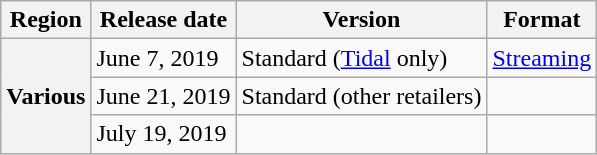<table class="wikitable plainrowheaders">
<tr>
<th scope="col">Region</th>
<th scope="col">Release date</th>
<th scope="col">Version</th>
<th scope="col">Format</th>
</tr>
<tr>
<th scope="row" rowspan="3">Various</th>
<td>June 7, 2019</td>
<td>Standard (<a href='#'>Tidal</a> only)</td>
<td><a href='#'>Streaming</a></td>
</tr>
<tr>
<td>June 21, 2019</td>
<td>Standard (other retailers)</td>
<td></td>
</tr>
<tr>
<td>July 19, 2019</td>
<td></td>
<td></td>
</tr>
</table>
